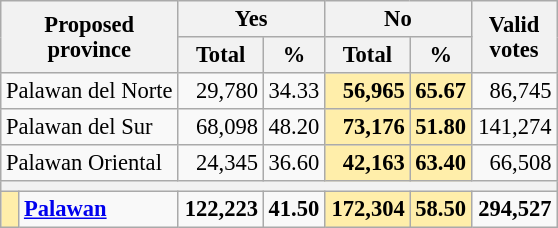<table class="wikitable sortable" style="text-align:right; font-size:94%">
<tr>
<th colspan="2" rowspan="2">Proposed<br>province</th>
<th colspan="2">Yes</th>
<th colspan="2" ">No</th>
<th rowspan="2" width="50px">Valid votes</th>
</tr>
<tr>
<th width="50px">Total</th>
<th width="30px">%</th>
<th width="50px">Total</th>
<th width="30px">%</th>
</tr>
<tr>
<td colspan=2 align="left">Palawan del Norte</td>
<td>29,780</td>
<td>34.33</td>
<td bgcolor="#fea"><strong>56,965</strong></td>
<td bgcolor="#fea"><strong>65.67</strong></td>
<td>86,745</td>
</tr>
<tr>
<td colspan=2 align="left">Palawan del Sur</td>
<td>68,098</td>
<td>48.20</td>
<td bgcolor="#fea"><strong>73,176</strong></td>
<td bgcolor="#fea"><strong>51.80</strong></td>
<td>141,274</td>
</tr>
<tr>
<td colspan=2 align="left">Palawan Oriental</td>
<td>24,345</td>
<td>36.60</td>
<td bgcolor="#fea"><strong>42,163</strong></td>
<td bgcolor="#fea"><strong>63.40</strong></td>
<td>66,508</td>
</tr>
<tr class="sortbottom">
<th colspan="7"></th>
</tr>
<tr class="sortbottom" style="font-weight:bold;">
<td bgcolor="#fea"></td>
<td align="left"><a href='#'>Palawan</a></td>
<td>122,223</td>
<td>41.50</td>
<td bgcolor="#fea">172,304</td>
<td bgcolor="#fea">58.50</td>
<td>294,527</td>
</tr>
</table>
